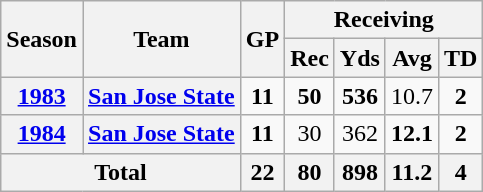<table class="wikitable" style="text-align: center;">
<tr>
<th rowspan="2">Season</th>
<th rowspan="2">Team</th>
<th rowspan="2">GP</th>
<th colspan="4">Receiving</th>
</tr>
<tr>
<th>Rec</th>
<th>Yds</th>
<th>Avg</th>
<th>TD</th>
</tr>
<tr>
<th><a href='#'>1983</a></th>
<th><a href='#'>San Jose State</a></th>
<td><strong>11</strong></td>
<td><strong>50</strong></td>
<td><strong>536</strong></td>
<td>10.7</td>
<td><strong>2</strong></td>
</tr>
<tr>
<th><a href='#'>1984</a></th>
<th><a href='#'>San Jose State</a></th>
<td><strong>11</strong></td>
<td>30</td>
<td>362</td>
<td><strong>12.1</strong></td>
<td><strong>2</strong></td>
</tr>
<tr>
<th colspan="2">Total</th>
<th>22</th>
<th>80</th>
<th>898</th>
<th>11.2</th>
<th>4</th>
</tr>
</table>
